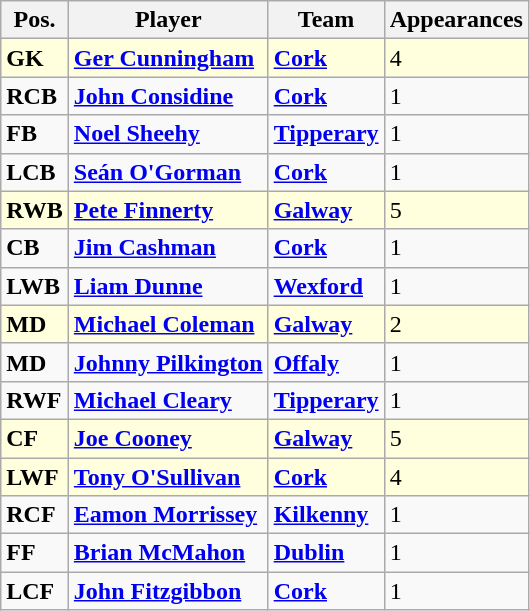<table class="wikitable">
<tr>
<th>Pos.</th>
<th>Player</th>
<th>Team</th>
<th>Appearances</th>
</tr>
<tr bgcolor=#FFFFDD>
<td><strong>GK</strong></td>
<td> <strong><a href='#'>Ger Cunningham</a></strong></td>
<td><strong><a href='#'>Cork</a></strong></td>
<td>4</td>
</tr>
<tr>
<td><strong>RCB</strong></td>
<td> <strong><a href='#'>John Considine</a></strong></td>
<td><strong><a href='#'>Cork</a></strong></td>
<td>1</td>
</tr>
<tr>
<td><strong>FB</strong></td>
<td> <strong><a href='#'>Noel Sheehy</a></strong></td>
<td><strong><a href='#'>Tipperary</a></strong></td>
<td>1</td>
</tr>
<tr>
<td><strong>LCB</strong></td>
<td> <strong><a href='#'>Seán O'Gorman</a></strong></td>
<td><strong><a href='#'>Cork</a></strong></td>
<td>1</td>
</tr>
<tr bgcolor=#FFFFDD>
<td><strong>RWB</strong></td>
<td> <strong><a href='#'>Pete Finnerty</a></strong></td>
<td><strong><a href='#'>Galway</a></strong></td>
<td>5</td>
</tr>
<tr>
<td><strong>CB</strong></td>
<td> <strong><a href='#'>Jim Cashman</a></strong></td>
<td><strong><a href='#'>Cork</a></strong></td>
<td>1</td>
</tr>
<tr>
<td><strong>LWB</strong></td>
<td> <strong><a href='#'>Liam Dunne</a></strong></td>
<td><strong><a href='#'>Wexford</a></strong></td>
<td>1</td>
</tr>
<tr bgcolor=#FFFFDD>
<td><strong>MD</strong></td>
<td> <strong><a href='#'>Michael Coleman</a></strong></td>
<td><strong><a href='#'>Galway</a></strong></td>
<td>2</td>
</tr>
<tr>
<td><strong>MD</strong></td>
<td> <strong><a href='#'>Johnny Pilkington</a></strong></td>
<td><strong><a href='#'>Offaly</a></strong></td>
<td>1</td>
</tr>
<tr>
<td><strong>RWF</strong></td>
<td> <strong><a href='#'>Michael Cleary</a></strong></td>
<td><strong><a href='#'>Tipperary</a></strong></td>
<td>1</td>
</tr>
<tr bgcolor=#FFFFDD>
<td><strong>CF</strong></td>
<td> <strong><a href='#'>Joe Cooney</a></strong></td>
<td><strong><a href='#'>Galway</a></strong></td>
<td>5</td>
</tr>
<tr bgcolor=#FFFFDD>
<td><strong>LWF</strong></td>
<td> <strong><a href='#'>Tony O'Sullivan</a></strong></td>
<td><strong><a href='#'>Cork</a></strong></td>
<td>4</td>
</tr>
<tr>
<td><strong>RCF</strong></td>
<td> <strong><a href='#'>Eamon Morrissey</a></strong></td>
<td><strong><a href='#'>Kilkenny</a></strong></td>
<td>1</td>
</tr>
<tr>
<td><strong>FF</strong></td>
<td> <strong><a href='#'>Brian McMahon</a></strong></td>
<td><strong><a href='#'>Dublin</a></strong></td>
<td>1</td>
</tr>
<tr>
<td><strong>LCF</strong></td>
<td> <strong><a href='#'>John Fitzgibbon</a></strong></td>
<td><strong><a href='#'>Cork</a></strong></td>
<td>1</td>
</tr>
</table>
